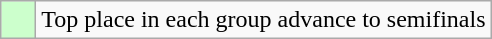<table class="wikitable">
<tr>
<td style="background:#cfc;">    </td>
<td>Top place in each group advance to semifinals</td>
</tr>
</table>
